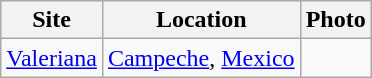<table class="wikitable sortable" align="left" style="margin: 1em auto 1em auto">
<tr>
<th>Site</th>
<th>Location</th>
<th>Photo</th>
</tr>
<tr>
<td><a href='#'>Valeriana</a></td>
<td><a href='#'>Campeche</a>, <a href='#'>Mexico</a></td>
<td></td>
</tr>
</table>
